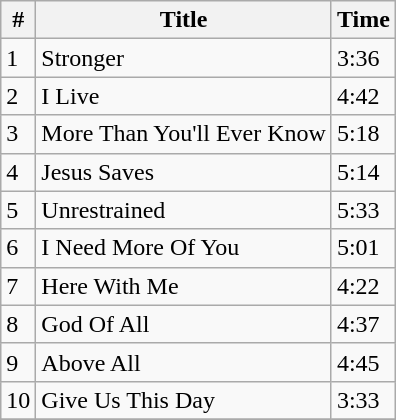<table class="wikitable">
<tr>
<th align=left>#</th>
<th align=left>Title</th>
<th align=left>Time</th>
</tr>
<tr>
<td align=left>1</td>
<td align=left>Stronger</td>
<td align=left>3:36</td>
</tr>
<tr>
<td align=left>2</td>
<td align=left>I Live</td>
<td align=left>4:42</td>
</tr>
<tr>
<td align=left>3</td>
<td align=left>More Than You'll Ever Know</td>
<td align=left>5:18</td>
</tr>
<tr>
<td align=left>4</td>
<td align=left>Jesus Saves</td>
<td align=left>5:14</td>
</tr>
<tr>
<td align=left>5</td>
<td align=left>Unrestrained</td>
<td align=left>5:33</td>
</tr>
<tr>
<td align=left>6</td>
<td align=left>I Need More Of You</td>
<td align=left>5:01</td>
</tr>
<tr>
<td align=left>7</td>
<td align=left>Here With Me</td>
<td align=left>4:22</td>
</tr>
<tr>
<td align=left>8</td>
<td align=left>God Of All</td>
<td align=left>4:37</td>
</tr>
<tr>
<td align=left>9</td>
<td align=left>Above All</td>
<td align=left>4:45</td>
</tr>
<tr>
<td align=left>10</td>
<td align=left>Give Us This Day</td>
<td align=left>3:33</td>
</tr>
<tr>
</tr>
</table>
